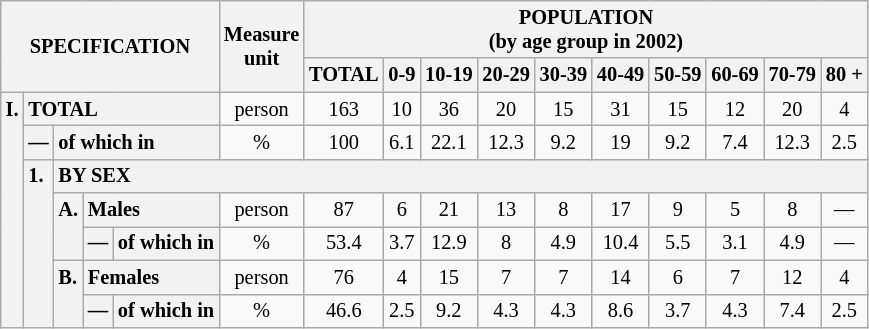<table class="wikitable" style="font-size:85%; text-align:center">
<tr>
<th rowspan="2" colspan="5">SPECIFICATION</th>
<th rowspan="2">Measure<br> unit</th>
<th colspan="10" rowspan="1">POPULATION<br> (by age group in 2002)</th>
</tr>
<tr>
<th>TOTAL</th>
<th>0-9</th>
<th>10-19</th>
<th>20-29</th>
<th>30-39</th>
<th>40-49</th>
<th>50-59</th>
<th>60-69</th>
<th>70-79</th>
<th>80 +</th>
</tr>
<tr>
<th style="text-align:left" valign="top" rowspan="7">I.</th>
<th style="text-align:left" colspan="4">TOTAL</th>
<td>person</td>
<td>163</td>
<td>10</td>
<td>36</td>
<td>20</td>
<td>15</td>
<td>31</td>
<td>15</td>
<td>12</td>
<td>20</td>
<td>4</td>
</tr>
<tr>
<th style="text-align:left" valign="top">—</th>
<th style="text-align:left" colspan="3">of which in</th>
<td>%</td>
<td>100</td>
<td>6.1</td>
<td>22.1</td>
<td>12.3</td>
<td>9.2</td>
<td>19</td>
<td>9.2</td>
<td>7.4</td>
<td>12.3</td>
<td>2.5</td>
</tr>
<tr>
<th style="text-align:left" valign="top" rowspan="5">1.</th>
<th style="text-align:left" colspan="14">BY SEX</th>
</tr>
<tr>
<th style="text-align:left" valign="top" rowspan="2">A.</th>
<th style="text-align:left" colspan="2">Males</th>
<td>person</td>
<td>87</td>
<td>6</td>
<td>21</td>
<td>13</td>
<td>8</td>
<td>17</td>
<td>9</td>
<td>5</td>
<td>8</td>
<td>—</td>
</tr>
<tr>
<th style="text-align:left" valign="top">—</th>
<th style="text-align:left" colspan="1">of which in</th>
<td>%</td>
<td>53.4</td>
<td>3.7</td>
<td>12.9</td>
<td>8</td>
<td>4.9</td>
<td>10.4</td>
<td>5.5</td>
<td>3.1</td>
<td>4.9</td>
<td>—</td>
</tr>
<tr>
<th style="text-align:left" valign="top" rowspan="2">B.</th>
<th style="text-align:left" colspan="2">Females</th>
<td>person</td>
<td>76</td>
<td>4</td>
<td>15</td>
<td>7</td>
<td>7</td>
<td>14</td>
<td>6</td>
<td>7</td>
<td>12</td>
<td>4</td>
</tr>
<tr>
<th style="text-align:left" valign="top">—</th>
<th style="text-align:left" colspan="1">of which in</th>
<td>%</td>
<td>46.6</td>
<td>2.5</td>
<td>9.2</td>
<td>4.3</td>
<td>4.3</td>
<td>8.6</td>
<td>3.7</td>
<td>4.3</td>
<td>7.4</td>
<td>2.5</td>
</tr>
</table>
